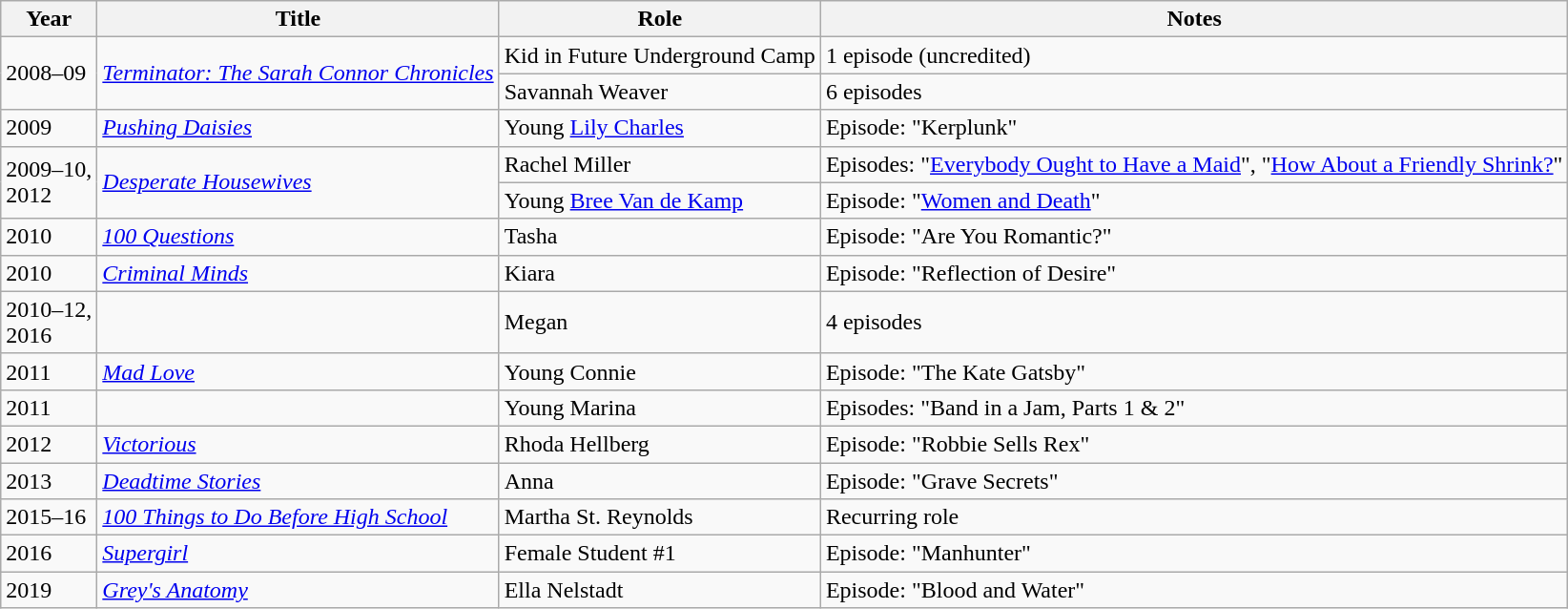<table class="wikitable sortable">
<tr>
<th>Year</th>
<th>Title</th>
<th>Role</th>
<th class="unsortable">Notes</th>
</tr>
<tr>
<td rowspan="2">2008–09</td>
<td rowspan="2"><em><a href='#'>Terminator: The Sarah Connor Chronicles</a></em></td>
<td>Kid in Future Underground Camp</td>
<td>1 episode (uncredited)</td>
</tr>
<tr>
<td>Savannah Weaver</td>
<td>6 episodes</td>
</tr>
<tr>
<td>2009</td>
<td><em><a href='#'>Pushing Daisies</a></em></td>
<td>Young <a href='#'>Lily Charles</a></td>
<td>Episode: "Kerplunk"</td>
</tr>
<tr>
<td rowspan="2">2009–10,<br>2012</td>
<td rowspan="2"><em><a href='#'>Desperate Housewives</a></em></td>
<td>Rachel Miller</td>
<td>Episodes: "<a href='#'>Everybody Ought to Have a Maid</a>", "<a href='#'>How About a Friendly Shrink?</a>"</td>
</tr>
<tr>
<td>Young <a href='#'>Bree Van de Kamp</a></td>
<td>Episode: "<a href='#'>Women and Death</a>"</td>
</tr>
<tr>
<td>2010</td>
<td><em><a href='#'>100 Questions</a></em></td>
<td>Tasha</td>
<td>Episode: "Are You Romantic?"</td>
</tr>
<tr>
<td>2010</td>
<td><em><a href='#'>Criminal Minds</a></em></td>
<td>Kiara</td>
<td>Episode: "Reflection of Desire"</td>
</tr>
<tr>
<td>2010–12,<br>2016</td>
<td><em></em></td>
<td>Megan</td>
<td>4 episodes</td>
</tr>
<tr>
<td>2011</td>
<td><em><a href='#'>Mad Love</a></em></td>
<td>Young Connie</td>
<td>Episode: "The Kate Gatsby"</td>
</tr>
<tr>
<td>2011</td>
<td><em></em></td>
<td>Young Marina</td>
<td>Episodes: "Band in a Jam, Parts 1 & 2"</td>
</tr>
<tr>
<td>2012</td>
<td><em><a href='#'>Victorious</a></em></td>
<td>Rhoda Hellberg</td>
<td>Episode: "Robbie Sells Rex"</td>
</tr>
<tr>
<td>2013</td>
<td><em><a href='#'>Deadtime Stories</a></em></td>
<td>Anna</td>
<td>Episode: "Grave Secrets"</td>
</tr>
<tr>
<td>2015–16</td>
<td><em><a href='#'>100 Things to Do Before High School</a></em></td>
<td>Martha St. Reynolds</td>
<td>Recurring role</td>
</tr>
<tr>
<td>2016</td>
<td><em><a href='#'>Supergirl</a></em></td>
<td>Female Student #1</td>
<td>Episode: "Manhunter"</td>
</tr>
<tr>
<td>2019</td>
<td><em><a href='#'>Grey's Anatomy</a></em></td>
<td>Ella Nelstadt</td>
<td>Episode: "Blood and Water"</td>
</tr>
</table>
